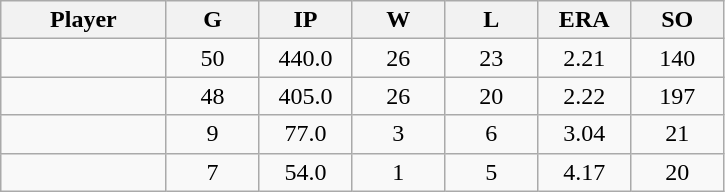<table class="wikitable sortable">
<tr>
<th bgcolor="#DDDDFF" width="16%">Player</th>
<th bgcolor="#DDDDFF" width="9%">G</th>
<th bgcolor="#DDDDFF" width="9%">IP</th>
<th bgcolor="#DDDDFF" width="9%">W</th>
<th bgcolor="#DDDDFF" width="9%">L</th>
<th bgcolor="#DDDDFF" width="9%">ERA</th>
<th bgcolor="#DDDDFF" width="9%">SO</th>
</tr>
<tr align="center">
<td></td>
<td>50</td>
<td>440.0</td>
<td>26</td>
<td>23</td>
<td>2.21</td>
<td>140</td>
</tr>
<tr align="center">
<td></td>
<td>48</td>
<td>405.0</td>
<td>26</td>
<td>20</td>
<td>2.22</td>
<td>197</td>
</tr>
<tr align="center">
<td></td>
<td>9</td>
<td>77.0</td>
<td>3</td>
<td>6</td>
<td>3.04</td>
<td>21</td>
</tr>
<tr align="center">
<td></td>
<td>7</td>
<td>54.0</td>
<td>1</td>
<td>5</td>
<td>4.17</td>
<td>20</td>
</tr>
</table>
